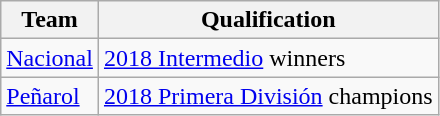<table class="wikitable">
<tr>
<th>Team</th>
<th>Qualification</th>
</tr>
<tr>
<td><a href='#'>Nacional</a></td>
<td><a href='#'>2018 Intermedio</a> winners</td>
</tr>
<tr>
<td><a href='#'>Peñarol</a></td>
<td><a href='#'>2018 Primera División</a> champions</td>
</tr>
</table>
